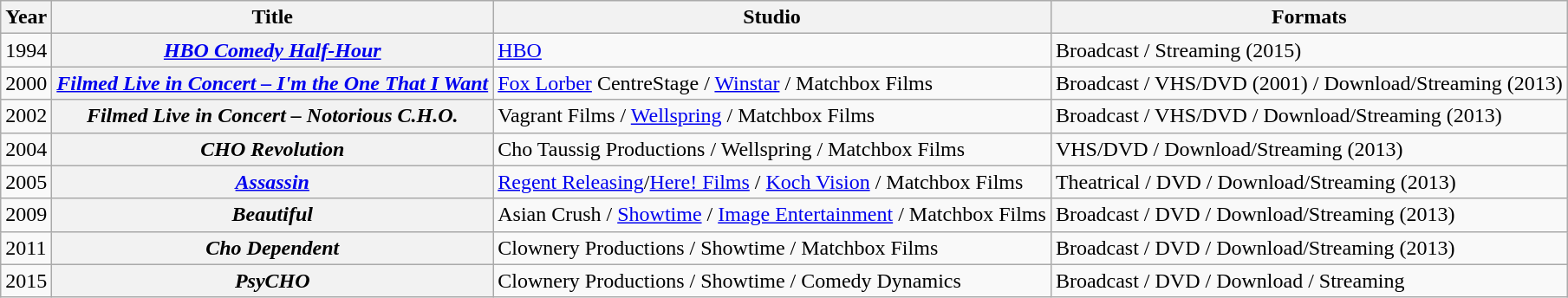<table class="wikitable plainrowheaders">
<tr>
<th scope="col" style="">Year</th>
<th scope="col" style="">Title</th>
<th scope="col" style="">Studio</th>
<th scope="col" style="">Formats</th>
</tr>
<tr>
<td>1994</td>
<th scope="row"><em><a href='#'>HBO Comedy Half-Hour</a></em></th>
<td><a href='#'>HBO</a></td>
<td>Broadcast / Streaming (2015)</td>
</tr>
<tr>
<td>2000</td>
<th scope="row"><em><a href='#'>Filmed Live in Concert – I'm the One That I Want</a></em></th>
<td><a href='#'>Fox Lorber</a> CentreStage / <a href='#'>Winstar</a> / Matchbox Films</td>
<td>Broadcast / VHS/DVD (2001) / Download/Streaming (2013)</td>
</tr>
<tr>
<td>2002</td>
<th scope="row"><em>Filmed Live in Concert – Notorious C.H.O.</em></th>
<td>Vagrant Films / <a href='#'>Wellspring</a> / Matchbox Films</td>
<td>Broadcast / VHS/DVD / Download/Streaming (2013)</td>
</tr>
<tr>
<td>2004</td>
<th scope="row"><em>CHO Revolution</em></th>
<td>Cho Taussig Productions / Wellspring / Matchbox Films</td>
<td>VHS/DVD / Download/Streaming (2013)</td>
</tr>
<tr>
<td>2005</td>
<th scope="row"><em><a href='#'>Assassin</a></em></th>
<td><a href='#'>Regent Releasing</a>/<a href='#'>Here! Films</a> / <a href='#'>Koch Vision</a> / Matchbox Films</td>
<td>Theatrical / DVD / Download/Streaming (2013)</td>
</tr>
<tr>
<td>2009</td>
<th scope="row"><em>Beautiful</em></th>
<td>Asian Crush / <a href='#'>Showtime</a> / <a href='#'>Image Entertainment</a> / Matchbox Films</td>
<td>Broadcast / DVD / Download/Streaming (2013)</td>
</tr>
<tr>
<td>2011</td>
<th scope="row"><em>Cho Dependent</em></th>
<td>Clownery Productions / Showtime / Matchbox Films</td>
<td>Broadcast / DVD / Download/Streaming (2013)</td>
</tr>
<tr>
<td>2015</td>
<th scope="row"><em>PsyCHO</em></th>
<td>Clownery Productions / Showtime / Comedy Dynamics</td>
<td>Broadcast / DVD / Download / Streaming</td>
</tr>
</table>
